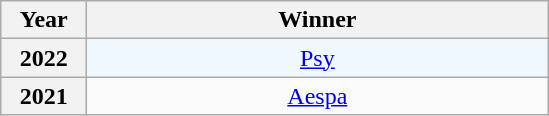<table class="wikitable plainrowheaders" style="text-align: center">
<tr>
<th scope="col" width="50">Year</th>
<th scope="col" width="300">Winner</th>
</tr>
<tr style="background:#F0F8FF">
<th scope="row" style="text-align:center;">2022</th>
<td><a href='#'>Psy</a></td>
</tr>
<tr>
<th scope="row" style="text-align:center;">2021</th>
<td><a href='#'>Aespa</a></td>
</tr>
</table>
